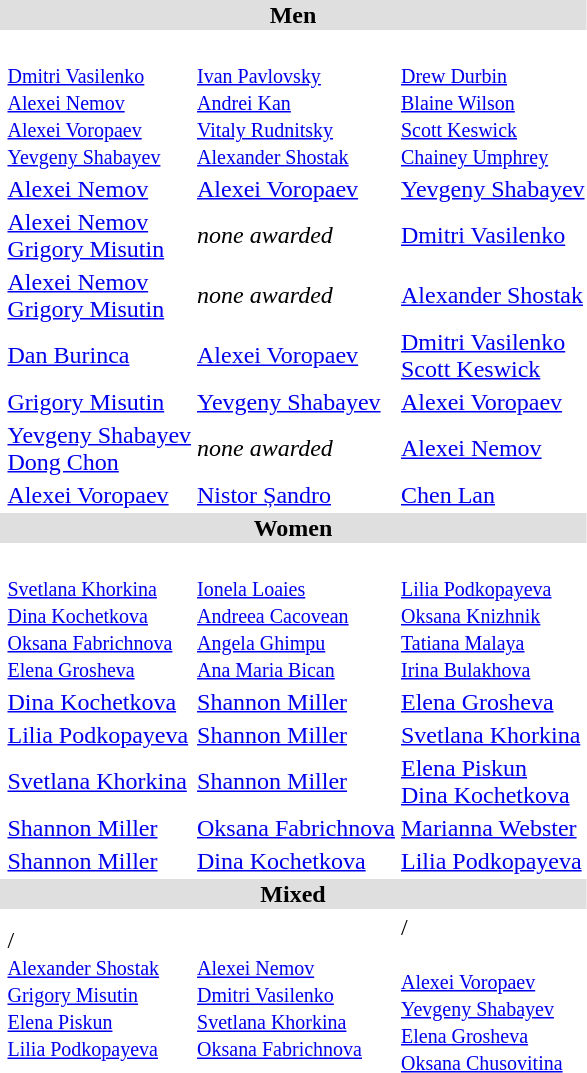<table>
<tr style="background:#dfdfdf;">
<td colspan="4" style="text-align:center;"><strong>Men</strong></td>
</tr>
<tr>
<th scope=row style="text-align:left"><br></th>
<td><br><small><a href='#'>Dmitri Vasilenko</a><br><a href='#'>Alexei Nemov</a><br><a href='#'>Alexei Voropaev</a><br><a href='#'>Yevgeny Shabayev</a></small></td>
<td><br><small><a href='#'>Ivan Pavlovsky</a><br><a href='#'>Andrei Kan</a><br><a href='#'>Vitaly Rudnitsky</a><br><a href='#'>Alexander Shostak</a></small></td>
<td><br><small><a href='#'>Drew Durbin</a><br><a href='#'>Blaine Wilson</a><br><a href='#'>Scott Keswick</a><br><a href='#'>Chainey Umphrey</a></small></td>
</tr>
<tr>
<th scope=row style="text-align:left"><br></th>
<td> <a href='#'>Alexei Nemov</a></td>
<td> <a href='#'>Alexei Voropaev</a></td>
<td> <a href='#'>Yevgeny Shabayev</a></td>
</tr>
<tr>
<th scope=row style="text-align:left"><br></th>
<td> <a href='#'>Alexei Nemov</a><br> <a href='#'>Grigory Misutin</a></td>
<td><em>none awarded</em></td>
<td> <a href='#'>Dmitri Vasilenko</a></td>
</tr>
<tr>
<th scope=row style="text-align:left"><br></th>
<td> <a href='#'>Alexei Nemov</a><br> <a href='#'>Grigory Misutin</a></td>
<td><em>none awarded</em></td>
<td> <a href='#'>Alexander Shostak</a></td>
</tr>
<tr>
<th scope=row style="text-align:left"><br></th>
<td> <a href='#'>Dan Burinca</a></td>
<td> <a href='#'>Alexei Voropaev</a></td>
<td> <a href='#'>Dmitri Vasilenko</a><br> <a href='#'>Scott Keswick</a></td>
</tr>
<tr>
<th scope=row style="text-align:left"><br></th>
<td> <a href='#'>Grigory Misutin</a></td>
<td> <a href='#'>Yevgeny Shabayev</a></td>
<td> <a href='#'>Alexei Voropaev</a></td>
</tr>
<tr>
<th scope=row style="text-align:left"><br></th>
<td> <a href='#'>Yevgeny Shabayev</a><br> <a href='#'>Dong Chon</a></td>
<td><em>none awarded</em></td>
<td> <a href='#'>Alexei Nemov</a></td>
</tr>
<tr>
<th scope=row style="text-align:left"><br></th>
<td> <a href='#'>Alexei Voropaev</a></td>
<td> <a href='#'>Nistor Șandro</a></td>
<td> <a href='#'>Chen Lan</a></td>
</tr>
<tr style="background:#dfdfdf;">
<td colspan="4" style="text-align:center;"><strong>Women</strong></td>
</tr>
<tr>
<th scope=row style="text-align:left"><br></th>
<td><br><small><a href='#'>Svetlana Khorkina</a><br><a href='#'>Dina Kochetkova</a><br><a href='#'>Oksana Fabrichnova</a><br><a href='#'>Elena Grosheva</a></small></td>
<td><br><small><a href='#'>Ionela Loaies</a><br><a href='#'>Andreea Cacovean</a><br><a href='#'>Angela Ghimpu</a><br><a href='#'>Ana Maria Bican</a><br></small></td>
<td><br><small><a href='#'>Lilia Podkopayeva</a><br><a href='#'>Oksana Knizhnik</a><br><a href='#'>Tatiana Malaya</a><br><a href='#'>Irina Bulakhova</a><br></small></td>
</tr>
<tr>
<th scope=row style="text-align:left"><br></th>
<td> <a href='#'>Dina Kochetkova</a></td>
<td> <a href='#'>Shannon Miller</a></td>
<td> <a href='#'>Elena Grosheva</a></td>
</tr>
<tr>
<th scope=row style="text-align:left"><br></th>
<td> <a href='#'>Lilia Podkopayeva</a></td>
<td> <a href='#'>Shannon Miller</a></td>
<td> <a href='#'>Svetlana Khorkina</a></td>
</tr>
<tr>
<th scope=row style="text-align:left"><br></th>
<td> <a href='#'>Svetlana Khorkina</a></td>
<td> <a href='#'>Shannon Miller</a></td>
<td> <a href='#'>Elena Piskun</a><br> <a href='#'>Dina Kochetkova</a></td>
</tr>
<tr>
<th scope=row style="text-align:left"><br></th>
<td> <a href='#'>Shannon Miller</a></td>
<td> <a href='#'>Oksana Fabrichnova</a></td>
<td> <a href='#'>Marianna Webster</a></td>
</tr>
<tr>
<th scope=row style="text-align:left"><br></th>
<td> <a href='#'>Shannon Miller</a></td>
<td> <a href='#'>Dina Kochetkova</a></td>
<td> <a href='#'>Lilia Podkopayeva</a></td>
</tr>
<tr style="background:#dfdfdf;">
<td colspan="4" style="text-align:center;"><strong>Mixed</strong></td>
</tr>
<tr>
<th scope=row style="text-align:left"><br></th>
<td> / <br><small><a href='#'>Alexander Shostak</a><br><a href='#'>Grigory Misutin</a><br><a href='#'>Elena Piskun</a><br><a href='#'>Lilia Podkopayeva</a></small></td>
<td><br><small><a href='#'>Alexei Nemov</a><br><a href='#'>Dmitri Vasilenko</a><br><a href='#'>Svetlana Khorkina</a><br><a href='#'>Oksana Fabrichnova</a></small></td>
<td> /<br><br><small><a href='#'>Alexei Voropaev</a><br><a href='#'>Yevgeny Shabayev</a><br><a href='#'>Elena Grosheva</a><br><a href='#'>Oksana Chusovitina</a></small></td>
</tr>
</table>
